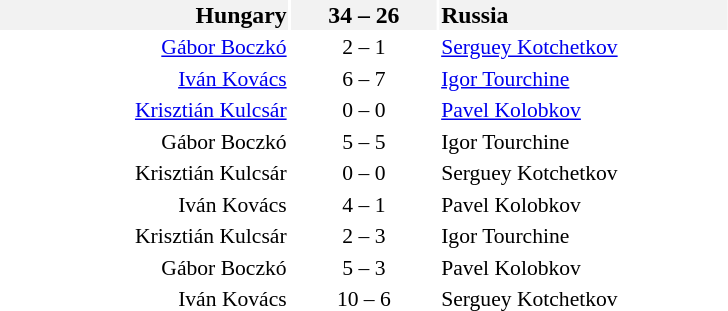<table style="font-size:90%">
<tr style="font-size:110%; background:#f2f2f2">
<td style="width:12em" align=right><strong>Hungary</strong> </td>
<td style="width:6em" align=center><strong>34 – 26</strong></td>
<td style="width:12em"> <strong>Russia</strong></td>
</tr>
<tr>
<td align=right><a href='#'>Gábor Boczkó</a></td>
<td align=center>2 – 1</td>
<td><a href='#'>Serguey Kotchetkov</a></td>
</tr>
<tr>
<td align=right><a href='#'>Iván Kovács</a></td>
<td align=center>6 – 7</td>
<td><a href='#'>Igor Tourchine</a></td>
</tr>
<tr>
<td align=right><a href='#'>Krisztián Kulcsár</a></td>
<td align=center>0 – 0</td>
<td><a href='#'>Pavel Kolobkov</a></td>
</tr>
<tr>
<td align=right>Gábor Boczkó</td>
<td align=center>5 – 5</td>
<td>Igor Tourchine</td>
</tr>
<tr>
<td align=right>Krisztián Kulcsár</td>
<td align=center>0 – 0</td>
<td>Serguey Kotchetkov</td>
</tr>
<tr>
<td align=right>Iván Kovács</td>
<td align=center>4 – 1</td>
<td>Pavel Kolobkov</td>
</tr>
<tr>
<td align=right>Krisztián Kulcsár</td>
<td align=center>2 – 3</td>
<td>Igor Tourchine</td>
</tr>
<tr>
<td align=right>Gábor Boczkó</td>
<td align=center>5 – 3</td>
<td>Pavel Kolobkov</td>
</tr>
<tr>
<td align=right>Iván Kovács</td>
<td align=center>10 – 6</td>
<td>Serguey Kotchetkov</td>
</tr>
</table>
